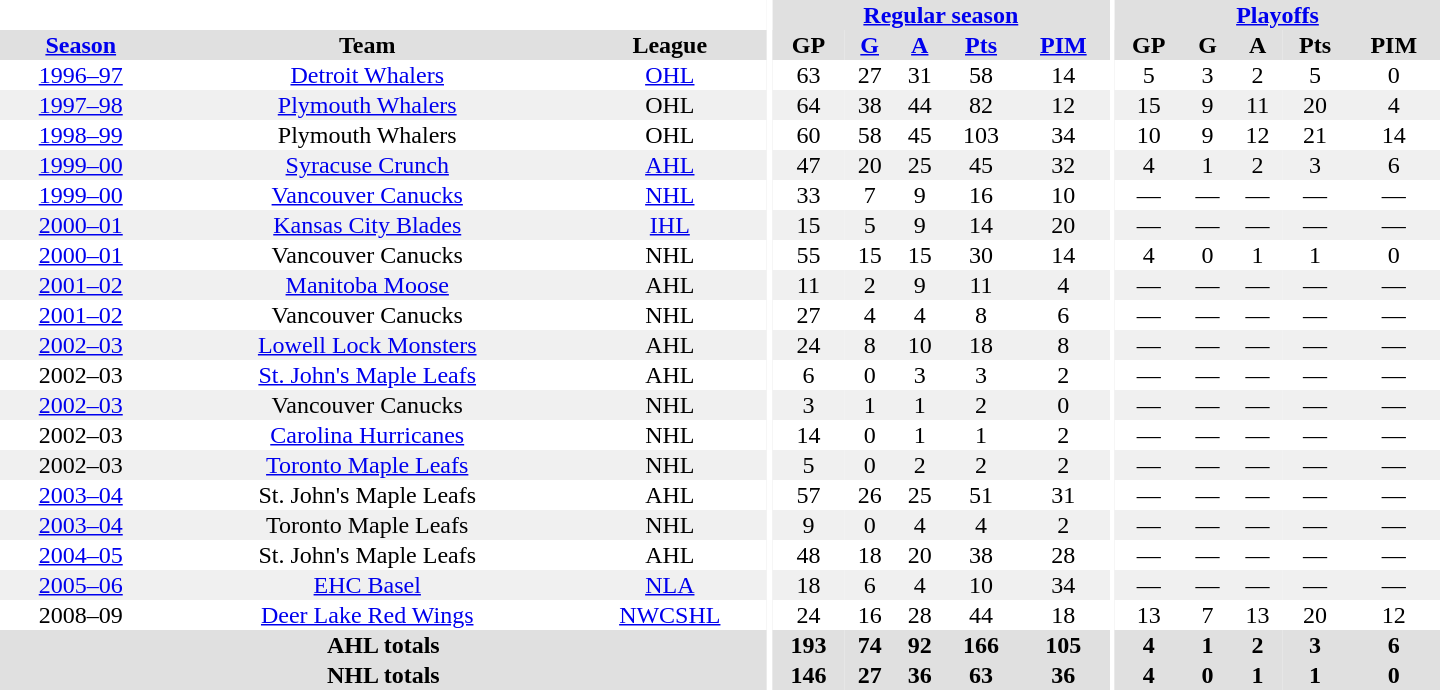<table border="0" cellpadding="1" cellspacing="0" style="text-align:center; width:60em">
<tr bgcolor="#e0e0e0">
<th colspan="3" bgcolor="#ffffff"></th>
<th rowspan="100" bgcolor="#ffffff"></th>
<th colspan="5"><a href='#'>Regular season</a></th>
<th rowspan="100" bgcolor="#ffffff"></th>
<th colspan="5"><a href='#'>Playoffs</a></th>
</tr>
<tr bgcolor="#e0e0e0">
<th><a href='#'>Season</a></th>
<th>Team</th>
<th>League</th>
<th>GP</th>
<th><a href='#'>G</a></th>
<th><a href='#'>A</a></th>
<th><a href='#'>Pts</a></th>
<th><a href='#'>PIM</a></th>
<th>GP</th>
<th>G</th>
<th>A</th>
<th>Pts</th>
<th>PIM</th>
</tr>
<tr>
<td><a href='#'>1996–97</a></td>
<td><a href='#'>Detroit Whalers</a></td>
<td><a href='#'>OHL</a></td>
<td>63</td>
<td>27</td>
<td>31</td>
<td>58</td>
<td>14</td>
<td>5</td>
<td>3</td>
<td>2</td>
<td>5</td>
<td>0</td>
</tr>
<tr bgcolor="#f0f0f0">
<td><a href='#'>1997–98</a></td>
<td><a href='#'>Plymouth Whalers</a></td>
<td>OHL</td>
<td>64</td>
<td>38</td>
<td>44</td>
<td>82</td>
<td>12</td>
<td>15</td>
<td>9</td>
<td>11</td>
<td>20</td>
<td>4</td>
</tr>
<tr>
<td><a href='#'>1998–99</a></td>
<td>Plymouth Whalers</td>
<td>OHL</td>
<td>60</td>
<td>58</td>
<td>45</td>
<td>103</td>
<td>34</td>
<td>10</td>
<td>9</td>
<td>12</td>
<td>21</td>
<td>14</td>
</tr>
<tr bgcolor="#f0f0f0">
<td><a href='#'>1999–00</a></td>
<td><a href='#'>Syracuse Crunch</a></td>
<td><a href='#'>AHL</a></td>
<td>47</td>
<td>20</td>
<td>25</td>
<td>45</td>
<td>32</td>
<td>4</td>
<td>1</td>
<td>2</td>
<td>3</td>
<td>6</td>
</tr>
<tr>
<td><a href='#'>1999–00</a></td>
<td><a href='#'>Vancouver Canucks</a></td>
<td><a href='#'>NHL</a></td>
<td>33</td>
<td>7</td>
<td>9</td>
<td>16</td>
<td>10</td>
<td>—</td>
<td>—</td>
<td>—</td>
<td>—</td>
<td>—</td>
</tr>
<tr bgcolor="#f0f0f0">
<td><a href='#'>2000–01</a></td>
<td><a href='#'>Kansas City Blades</a></td>
<td><a href='#'>IHL</a></td>
<td>15</td>
<td>5</td>
<td>9</td>
<td>14</td>
<td>20</td>
<td>—</td>
<td>—</td>
<td>—</td>
<td>—</td>
<td>—</td>
</tr>
<tr>
<td><a href='#'>2000–01</a></td>
<td>Vancouver Canucks</td>
<td>NHL</td>
<td>55</td>
<td>15</td>
<td>15</td>
<td>30</td>
<td>14</td>
<td>4</td>
<td>0</td>
<td>1</td>
<td>1</td>
<td>0</td>
</tr>
<tr bgcolor="#f0f0f0">
<td><a href='#'>2001–02</a></td>
<td><a href='#'>Manitoba Moose</a></td>
<td>AHL</td>
<td>11</td>
<td>2</td>
<td>9</td>
<td>11</td>
<td>4</td>
<td>—</td>
<td>—</td>
<td>—</td>
<td>—</td>
<td>—</td>
</tr>
<tr>
<td><a href='#'>2001–02</a></td>
<td>Vancouver Canucks</td>
<td>NHL</td>
<td>27</td>
<td>4</td>
<td>4</td>
<td>8</td>
<td>6</td>
<td>—</td>
<td>—</td>
<td>—</td>
<td>—</td>
<td>—</td>
</tr>
<tr bgcolor="#f0f0f0">
<td><a href='#'>2002–03</a></td>
<td><a href='#'>Lowell Lock Monsters</a></td>
<td>AHL</td>
<td>24</td>
<td>8</td>
<td>10</td>
<td>18</td>
<td>8</td>
<td>—</td>
<td>—</td>
<td>—</td>
<td>—</td>
<td>—</td>
</tr>
<tr>
<td>2002–03</td>
<td><a href='#'>St. John's Maple Leafs</a></td>
<td>AHL</td>
<td>6</td>
<td>0</td>
<td>3</td>
<td>3</td>
<td>2</td>
<td>—</td>
<td>—</td>
<td>—</td>
<td>—</td>
<td>—</td>
</tr>
<tr bgcolor="#f0f0f0">
<td><a href='#'>2002–03</a></td>
<td>Vancouver Canucks</td>
<td>NHL</td>
<td>3</td>
<td>1</td>
<td>1</td>
<td>2</td>
<td>0</td>
<td>—</td>
<td>—</td>
<td>—</td>
<td>—</td>
<td>—</td>
</tr>
<tr>
<td>2002–03</td>
<td><a href='#'>Carolina Hurricanes</a></td>
<td>NHL</td>
<td>14</td>
<td>0</td>
<td>1</td>
<td>1</td>
<td>2</td>
<td>—</td>
<td>—</td>
<td>—</td>
<td>—</td>
<td>—</td>
</tr>
<tr bgcolor="#f0f0f0">
<td>2002–03</td>
<td><a href='#'>Toronto Maple Leafs</a></td>
<td>NHL</td>
<td>5</td>
<td>0</td>
<td>2</td>
<td>2</td>
<td>2</td>
<td>—</td>
<td>—</td>
<td>—</td>
<td>—</td>
<td>—</td>
</tr>
<tr>
<td><a href='#'>2003–04</a></td>
<td>St. John's Maple Leafs</td>
<td>AHL</td>
<td>57</td>
<td>26</td>
<td>25</td>
<td>51</td>
<td>31</td>
<td>—</td>
<td>—</td>
<td>—</td>
<td>—</td>
<td>—</td>
</tr>
<tr bgcolor="#f0f0f0">
<td><a href='#'>2003–04</a></td>
<td>Toronto Maple Leafs</td>
<td>NHL</td>
<td>9</td>
<td>0</td>
<td>4</td>
<td>4</td>
<td>2</td>
<td>—</td>
<td>—</td>
<td>—</td>
<td>—</td>
<td>—</td>
</tr>
<tr>
<td><a href='#'>2004–05</a></td>
<td>St. John's Maple Leafs</td>
<td>AHL</td>
<td>48</td>
<td>18</td>
<td>20</td>
<td>38</td>
<td>28</td>
<td>—</td>
<td>—</td>
<td>—</td>
<td>—</td>
<td>—</td>
</tr>
<tr bgcolor="#f0f0f0">
<td><a href='#'>2005–06</a></td>
<td><a href='#'>EHC Basel</a></td>
<td><a href='#'>NLA</a></td>
<td>18</td>
<td>6</td>
<td>4</td>
<td>10</td>
<td>34</td>
<td>—</td>
<td>—</td>
<td>—</td>
<td>—</td>
<td>—</td>
</tr>
<tr>
<td>2008–09</td>
<td><a href='#'>Deer Lake Red Wings</a></td>
<td><a href='#'>NWCSHL</a></td>
<td>24</td>
<td>16</td>
<td>28</td>
<td>44</td>
<td>18</td>
<td>13</td>
<td>7</td>
<td>13</td>
<td>20</td>
<td>12</td>
</tr>
<tr bgcolor="#e0e0e0">
<th colspan="3">AHL totals</th>
<th>193</th>
<th>74</th>
<th>92</th>
<th>166</th>
<th>105</th>
<th>4</th>
<th>1</th>
<th>2</th>
<th>3</th>
<th>6</th>
</tr>
<tr bgcolor="#e0e0e0">
<th colspan="3">NHL totals</th>
<th>146</th>
<th>27</th>
<th>36</th>
<th>63</th>
<th>36</th>
<th>4</th>
<th>0</th>
<th>1</th>
<th>1</th>
<th>0</th>
</tr>
</table>
